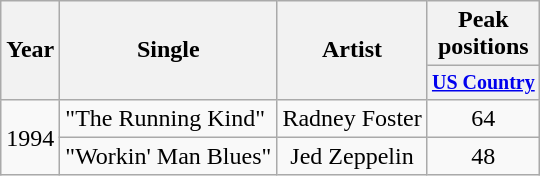<table class="wikitable" style="text-align:center;">
<tr>
<th rowspan="2">Year</th>
<th rowspan="2">Single</th>
<th rowspan="2">Artist</th>
<th>Peak<br>positions</th>
</tr>
<tr style="font-size:smaller;">
<th><a href='#'>US Country</a></th>
</tr>
<tr>
<td rowspan="2">1994</td>
<td align="left">"The Running Kind"</td>
<td>Radney Foster</td>
<td>64</td>
</tr>
<tr>
<td align="left">"Workin' Man Blues"</td>
<td>Jed Zeppelin</td>
<td>48</td>
</tr>
</table>
